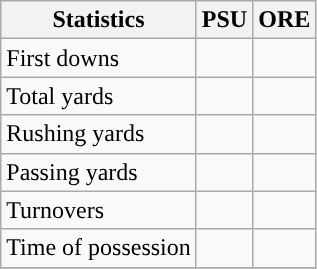<table class="wikitable" style="float: left;">
<tr>
<th>Statistics</th>
<th>PSU</th>
<th>ORE</th>
</tr>
<tr>
<td>First downs</td>
<td></td>
<td></td>
</tr>
<tr>
<td>Total yards</td>
<td></td>
<td></td>
</tr>
<tr>
<td>Rushing yards</td>
<td></td>
<td></td>
</tr>
<tr>
<td>Passing yards</td>
<td></td>
<td></td>
</tr>
<tr>
<td>Turnovers</td>
<td></td>
<td></td>
</tr>
<tr>
<td>Time of possession</td>
<td></td>
<td></td>
</tr>
<tr>
</tr>
</table>
